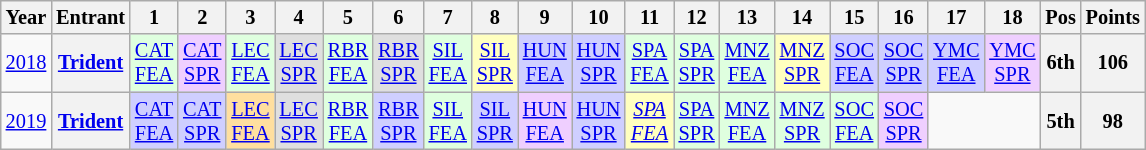<table class="wikitable" style="text-align:center; font-size:85%">
<tr>
<th>Year</th>
<th>Entrant</th>
<th>1</th>
<th>2</th>
<th>3</th>
<th>4</th>
<th>5</th>
<th>6</th>
<th>7</th>
<th>8</th>
<th>9</th>
<th>10</th>
<th>11</th>
<th>12</th>
<th>13</th>
<th>14</th>
<th>15</th>
<th>16</th>
<th>17</th>
<th>18</th>
<th>Pos</th>
<th>Points</th>
</tr>
<tr>
<td><a href='#'>2018</a></td>
<th><a href='#'>Trident</a></th>
<td style="background:#DFFFDF;"><a href='#'>CAT<br>FEA</a><br></td>
<td style="background:#EFCFFF;"><a href='#'>CAT<br>SPR</a><br></td>
<td style="background:#DFFFDF;"><a href='#'>LEC<br>FEA</a><br></td>
<td style="background:#DFDFDF;"><a href='#'>LEC<br>SPR</a><br></td>
<td style="background:#DFFFDF;"><a href='#'>RBR<br>FEA</a><br></td>
<td style="background:#DFDFDF;"><a href='#'>RBR<br>SPR</a><br></td>
<td style="background:#DFFFDF;"><a href='#'>SIL<br>FEA</a><br></td>
<td style="background:#FFFFBF;"><a href='#'>SIL<br>SPR</a><br></td>
<td style="background:#CFCFFF;"><a href='#'>HUN<br>FEA</a><br></td>
<td style="background:#CFCFFF;"><a href='#'>HUN<br>SPR</a><br></td>
<td style="background:#DFFFDF;"><a href='#'>SPA<br>FEA</a><br></td>
<td style="background:#DFFFDF;"><a href='#'>SPA<br>SPR</a><br></td>
<td style="background:#DFFFDF;"><a href='#'>MNZ<br>FEA</a><br></td>
<td style="background:#FFFFBF;"><a href='#'>MNZ<br>SPR</a><br></td>
<td style="background:#CFCFFF;"><a href='#'>SOC<br>FEA</a><br></td>
<td style="background:#CFCFFF;"><a href='#'>SOC<br>SPR</a><br></td>
<td style="background:#CFCFFF;"><a href='#'>YMC<br>FEA</a><br></td>
<td style="background:#EFCFFF;"><a href='#'>YMC<br>SPR</a><br></td>
<th>6th</th>
<th>106</th>
</tr>
<tr>
<td><a href='#'>2019</a></td>
<th><a href='#'>Trident</a></th>
<td style="background:#CFCFFF;"><a href='#'>CAT<br>FEA</a><br></td>
<td style="background:#CFCFFF;"><a href='#'>CAT<br>SPR</a><br></td>
<td style="background:#FFDF9F;"><a href='#'>LEC<br>FEA</a><br></td>
<td style="background:#DFDFDF;"><a href='#'>LEC<br>SPR</a><br></td>
<td style="background:#DFFFDF;"><a href='#'>RBR<br>FEA</a><br></td>
<td style="background:#CFCFFF;"><a href='#'>RBR<br>SPR</a><br></td>
<td style="background:#DFFFDF;"><a href='#'>SIL<br>FEA</a><br></td>
<td style="background:#CFCFFF;"><a href='#'>SIL<br>SPR</a><br></td>
<td style="background:#EFCFFF;"><a href='#'>HUN<br>FEA</a><br></td>
<td style="background:#CFCFFF;"><a href='#'>HUN<br>SPR</a><br></td>
<td style="background:#FFFFBF;"><em><a href='#'>SPA<br>FEA</a></em><br></td>
<td style="background:#DFFFDF;"><a href='#'>SPA<br>SPR</a><br></td>
<td style="background:#DFFFDF;"><a href='#'>MNZ<br>FEA</a><br></td>
<td style="background:#DFFFDF;"><a href='#'>MNZ<br>SPR</a><br></td>
<td style="background:#DFFFDF;"><a href='#'>SOC<br>FEA</a><br></td>
<td style="background:#EFCFFF;"><a href='#'>SOC<br>SPR</a><br></td>
<td colspan=2></td>
<th>5th</th>
<th>98</th>
</tr>
</table>
